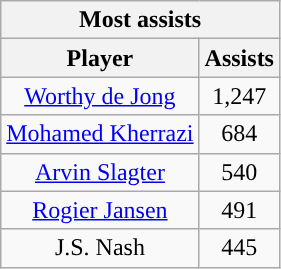<table class="wikitable" style="text-align:center">
<tr>
<th colspan="2" style="text-align:center; ">Most assists</th>
</tr>
<tr>
<th style="text-align:center; ">Player</th>
<th style="text-align:center; ">Assists</th>
</tr>
<tr>
<td><a href='#'>Worthy de Jong</a></td>
<td>1,247</td>
</tr>
<tr>
<td><a href='#'>Mohamed Kherrazi</a></td>
<td>684</td>
</tr>
<tr>
<td><a href='#'>Arvin Slagter</a></td>
<td>540</td>
</tr>
<tr>
<td><a href='#'>Rogier Jansen</a></td>
<td>491</td>
</tr>
<tr>
<td>J.S. Nash</td>
<td>445</td>
</tr>
</table>
